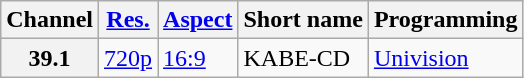<table class="wikitable">
<tr>
<th scope = "col">Channel</th>
<th scope = "col"><a href='#'>Res.</a></th>
<th scope = "col"><a href='#'>Aspect</a></th>
<th scope = "col">Short name</th>
<th scope = "col">Programming</th>
</tr>
<tr>
<th scope = "row">39.1</th>
<td><a href='#'>720p</a></td>
<td><a href='#'>16:9</a></td>
<td>KABE-CD</td>
<td><a href='#'>Univision</a></td>
</tr>
</table>
